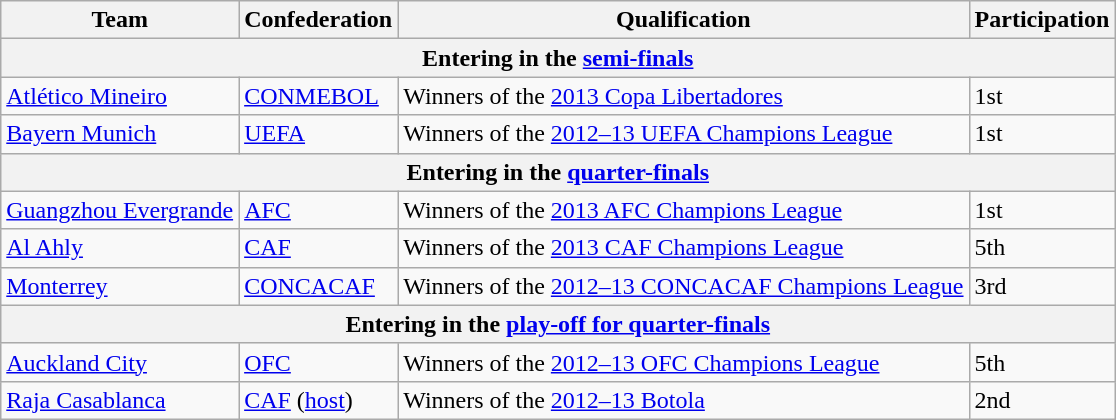<table class="wikitable">
<tr>
<th>Team</th>
<th>Confederation</th>
<th>Qualification</th>
<th>Participation</th>
</tr>
<tr>
<th colspan=4>Entering in the <a href='#'>semi-finals</a></th>
</tr>
<tr>
<td> <a href='#'>Atlético Mineiro</a></td>
<td><a href='#'>CONMEBOL</a></td>
<td>Winners of the <a href='#'>2013 Copa Libertadores</a></td>
<td>1st</td>
</tr>
<tr>
<td> <a href='#'>Bayern Munich</a></td>
<td><a href='#'>UEFA</a></td>
<td>Winners of the <a href='#'>2012–13 UEFA Champions League</a></td>
<td>1st</td>
</tr>
<tr>
<th colspan=4>Entering in the <a href='#'>quarter-finals</a></th>
</tr>
<tr>
<td> <a href='#'>Guangzhou Evergrande</a></td>
<td><a href='#'>AFC</a></td>
<td>Winners of the <a href='#'>2013 AFC Champions League</a></td>
<td>1st</td>
</tr>
<tr>
<td> <a href='#'>Al Ahly</a></td>
<td><a href='#'>CAF</a></td>
<td>Winners of the <a href='#'>2013 CAF Champions League</a></td>
<td>5th </td>
</tr>
<tr>
<td> <a href='#'>Monterrey</a></td>
<td><a href='#'>CONCACAF</a></td>
<td>Winners of the <a href='#'>2012–13 CONCACAF Champions League</a></td>
<td>3rd </td>
</tr>
<tr>
<th colspan=4>Entering in the <a href='#'>play-off for quarter-finals</a></th>
</tr>
<tr>
<td> <a href='#'>Auckland City</a></td>
<td><a href='#'>OFC</a></td>
<td>Winners of the <a href='#'>2012–13 OFC Champions League</a></td>
<td>5th </td>
</tr>
<tr>
<td> <a href='#'>Raja Casablanca</a></td>
<td><a href='#'>CAF</a> (<a href='#'>host</a>)</td>
<td>Winners of the <a href='#'>2012–13 Botola</a></td>
<td>2nd </td>
</tr>
</table>
